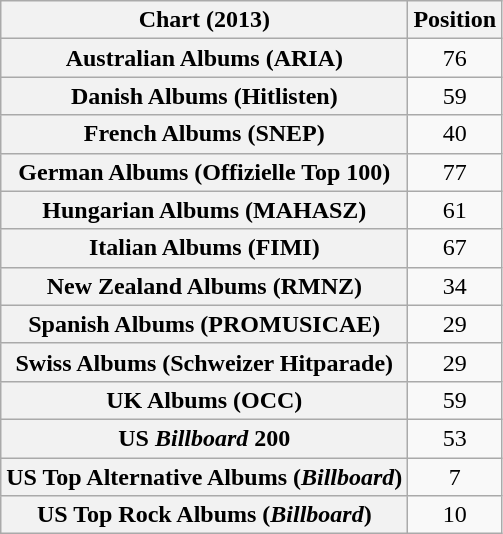<table class="wikitable plainrowheaders sortable" style="text-align:center">
<tr>
<th scope="col">Chart (2013)</th>
<th scope="col">Position</th>
</tr>
<tr>
<th scope="row">Australian Albums (ARIA)</th>
<td>76</td>
</tr>
<tr>
<th scope="row">Danish Albums (Hitlisten)</th>
<td>59</td>
</tr>
<tr>
<th scope="row">French Albums (SNEP)</th>
<td>40</td>
</tr>
<tr>
<th scope="row">German Albums (Offizielle Top 100)</th>
<td>77</td>
</tr>
<tr>
<th scope="row">Hungarian Albums (MAHASZ)</th>
<td>61</td>
</tr>
<tr>
<th scope="row">Italian Albums (FIMI)</th>
<td>67</td>
</tr>
<tr>
<th scope="row">New Zealand Albums (RMNZ)</th>
<td>34</td>
</tr>
<tr>
<th scope="row">Spanish Albums (PROMUSICAE)</th>
<td>29</td>
</tr>
<tr>
<th scope="row">Swiss Albums (Schweizer Hitparade)</th>
<td>29</td>
</tr>
<tr>
<th scope="row">UK Albums (OCC)</th>
<td>59</td>
</tr>
<tr>
<th scope="row">US <em>Billboard</em> 200</th>
<td>53</td>
</tr>
<tr>
<th scope="row">US Top Alternative Albums (<em>Billboard</em>)</th>
<td>7</td>
</tr>
<tr>
<th scope="row">US Top Rock Albums (<em>Billboard</em>)</th>
<td>10</td>
</tr>
</table>
